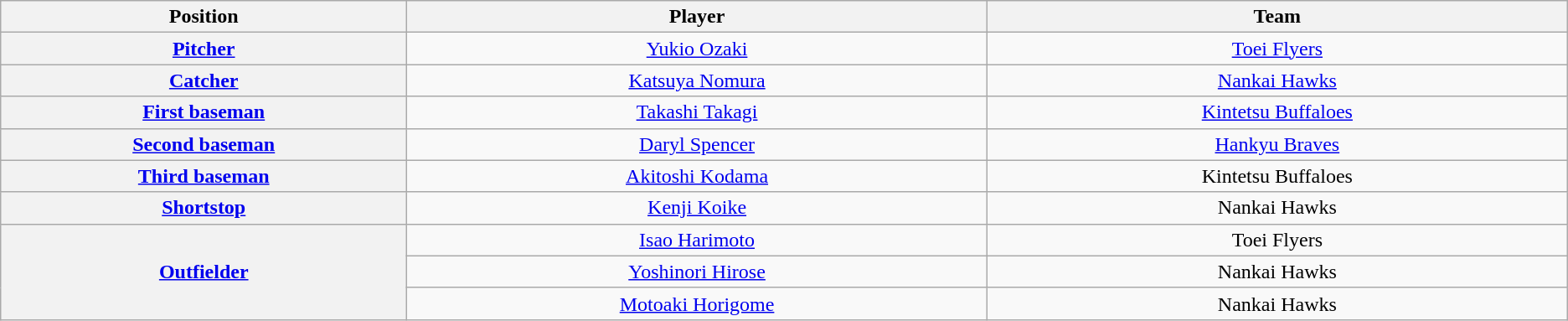<table class="wikitable" style="text-align:center;">
<tr>
<th scope="col" width="7%">Position</th>
<th scope="col" width="10%">Player</th>
<th scope="col" width="10%">Team</th>
</tr>
<tr>
<th scope="row" style="text-align:center;"><a href='#'>Pitcher</a></th>
<td><a href='#'>Yukio Ozaki</a></td>
<td><a href='#'>Toei Flyers</a></td>
</tr>
<tr>
<th scope="row" style="text-align:center;"><a href='#'>Catcher</a></th>
<td><a href='#'>Katsuya Nomura</a></td>
<td><a href='#'>Nankai Hawks</a></td>
</tr>
<tr>
<th scope="row" style="text-align:center;"><a href='#'>First baseman</a></th>
<td><a href='#'>Takashi Takagi</a></td>
<td><a href='#'>Kintetsu Buffaloes</a></td>
</tr>
<tr>
<th scope="row" style="text-align:center;"><a href='#'>Second baseman</a></th>
<td><a href='#'>Daryl Spencer</a></td>
<td><a href='#'>Hankyu Braves</a></td>
</tr>
<tr>
<th scope="row" style="text-align:center;"><a href='#'>Third baseman</a></th>
<td><a href='#'>Akitoshi Kodama</a></td>
<td>Kintetsu Buffaloes</td>
</tr>
<tr>
<th scope="row" style="text-align:center;"><a href='#'>Shortstop</a></th>
<td><a href='#'>Kenji Koike</a></td>
<td>Nankai Hawks</td>
</tr>
<tr>
<th scope="row" style="text-align:center;" rowspan=3><a href='#'>Outfielder</a></th>
<td><a href='#'>Isao Harimoto</a></td>
<td>Toei Flyers</td>
</tr>
<tr>
<td><a href='#'>Yoshinori Hirose</a></td>
<td>Nankai Hawks</td>
</tr>
<tr>
<td><a href='#'>Motoaki Horigome</a></td>
<td>Nankai Hawks</td>
</tr>
</table>
